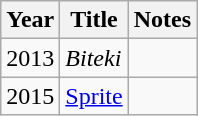<table class="wikitable">
<tr>
<th>Year</th>
<th>Title</th>
<th>Notes</th>
</tr>
<tr>
<td>2013</td>
<td><em>Biteki</em></td>
<td></td>
</tr>
<tr>
<td>2015</td>
<td><a href='#'>Sprite</a></td>
<td></td>
</tr>
</table>
